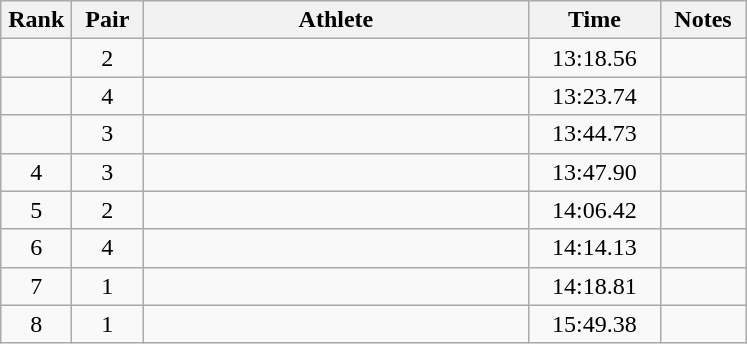<table class=wikitable style="text-align:center">
<tr>
<th width=40>Rank</th>
<th width=40>Pair</th>
<th width=250>Athlete</th>
<th width=80>Time</th>
<th width=50>Notes</th>
</tr>
<tr>
<td></td>
<td>2</td>
<td align=left></td>
<td>13:18.56</td>
<td></td>
</tr>
<tr>
<td></td>
<td>4</td>
<td align=left></td>
<td>13:23.74</td>
<td></td>
</tr>
<tr>
<td></td>
<td>3</td>
<td align=left></td>
<td>13:44.73</td>
<td></td>
</tr>
<tr>
<td>4</td>
<td>3</td>
<td align=left></td>
<td>13:47.90</td>
<td></td>
</tr>
<tr>
<td>5</td>
<td>2</td>
<td align=left></td>
<td>14:06.42</td>
<td></td>
</tr>
<tr>
<td>6</td>
<td>4</td>
<td align=left></td>
<td>14:14.13</td>
<td></td>
</tr>
<tr>
<td>7</td>
<td>1</td>
<td align=left></td>
<td>14:18.81</td>
<td></td>
</tr>
<tr>
<td>8</td>
<td>1</td>
<td align=left></td>
<td>15:49.38</td>
<td></td>
</tr>
</table>
